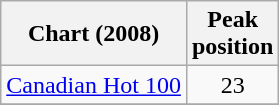<table class="wikitable">
<tr>
<th>Chart (2008)</th>
<th>Peak<br>position</th>
</tr>
<tr>
<td><a href='#'>Canadian Hot 100</a></td>
<td align="center">23</td>
</tr>
<tr>
</tr>
</table>
